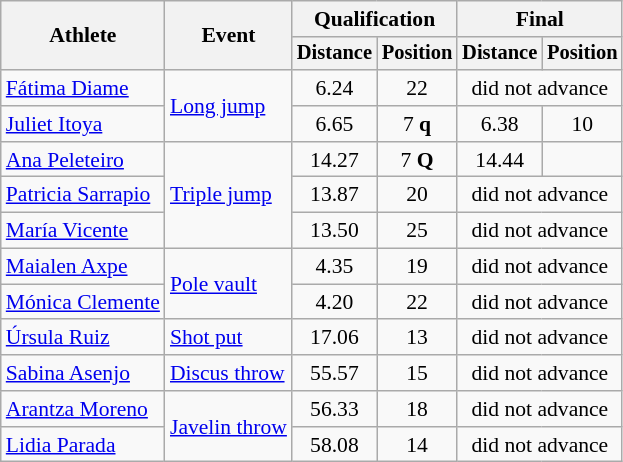<table class=wikitable style="font-size:90%">
<tr>
<th rowspan="2">Athlete</th>
<th rowspan="2">Event</th>
<th colspan="2">Qualification</th>
<th colspan="2">Final</th>
</tr>
<tr style="font-size:95%">
<th>Distance</th>
<th>Position</th>
<th>Distance</th>
<th>Position</th>
</tr>
<tr align=center>
<td align=left><a href='#'>Fátima Diame</a></td>
<td align=left rowspan=2><a href='#'>Long jump</a></td>
<td>6.24</td>
<td>22</td>
<td colspan=2>did not advance</td>
</tr>
<tr align=center>
<td align=left><a href='#'>Juliet Itoya</a></td>
<td>6.65</td>
<td>7 <strong>q</strong></td>
<td>6.38</td>
<td>10</td>
</tr>
<tr align=center>
<td align=left><a href='#'>Ana Peleteiro</a></td>
<td align=left rowspan=3><a href='#'>Triple jump</a></td>
<td>14.27</td>
<td>7 <strong>Q</strong></td>
<td>14.44</td>
<td></td>
</tr>
<tr align=center>
<td align=left><a href='#'>Patricia Sarrapio</a></td>
<td>13.87</td>
<td>20</td>
<td colspan=2>did not advance</td>
</tr>
<tr align=center>
<td align=left><a href='#'>María Vicente</a></td>
<td>13.50</td>
<td>25</td>
<td colspan=2>did not advance</td>
</tr>
<tr align=center>
<td align=left><a href='#'>Maialen Axpe</a></td>
<td align=left rowspan=2><a href='#'>Pole vault</a></td>
<td>4.35</td>
<td>19</td>
<td colspan=2>did not advance</td>
</tr>
<tr align=center>
<td align=left><a href='#'>Mónica Clemente</a></td>
<td>4.20</td>
<td>22</td>
<td colspan=2>did not advance</td>
</tr>
<tr align=center>
<td align=left><a href='#'>Úrsula Ruiz</a></td>
<td align=left><a href='#'>Shot put</a></td>
<td>17.06</td>
<td>13</td>
<td colspan=2>did not advance</td>
</tr>
<tr align=center>
<td align=left><a href='#'>Sabina Asenjo</a></td>
<td align=left><a href='#'>Discus throw</a></td>
<td>55.57</td>
<td>15</td>
<td colspan=2>did not advance</td>
</tr>
<tr align=center>
<td align=left><a href='#'>Arantza Moreno</a></td>
<td align=left rowspan=2><a href='#'>Javelin throw</a></td>
<td>56.33</td>
<td>18</td>
<td colspan=2>did not advance</td>
</tr>
<tr align=center>
<td align=left><a href='#'>Lidia Parada</a></td>
<td>58.08</td>
<td>14</td>
<td colspan=2>did not advance</td>
</tr>
</table>
